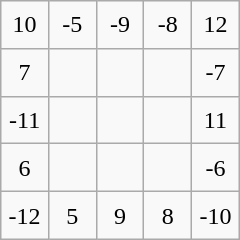<table class="wikitable" style="margin-left:auto;margin-right:auto;text-align:center;width:10em;height:10em;table-layout:fixed;">
<tr>
<td>10</td>
<td>-5</td>
<td>-9</td>
<td>-8</td>
<td>12</td>
</tr>
<tr>
<td>7</td>
<td></td>
<td></td>
<td></td>
<td>-7</td>
</tr>
<tr>
<td>-11</td>
<td></td>
<td></td>
<td></td>
<td>11</td>
</tr>
<tr>
<td>6</td>
<td></td>
<td></td>
<td></td>
<td>-6</td>
</tr>
<tr>
<td>-12</td>
<td>5</td>
<td>9</td>
<td>8</td>
<td>-10</td>
</tr>
</table>
